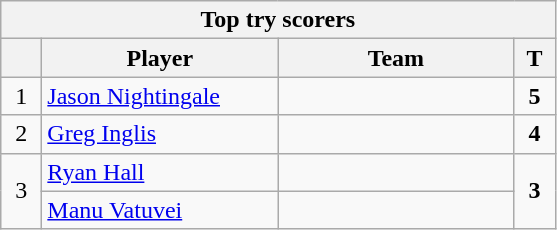<table class="wikitable" style="text-align:center;">
<tr>
<th colspan="10"><strong>Top try scorers</strong></th>
</tr>
<tr>
<th style="width:20px;" abbr="Position"></th>
<th width=150>Player</th>
<th width=150>Team</th>
<th style="width:20px;" abbr="Tries">T</th>
</tr>
<tr>
<td>1</td>
<td style="text-align:left;"><a href='#'>Jason Nightingale</a></td>
<td></td>
<td><strong>5</strong></td>
</tr>
<tr>
<td>2</td>
<td style="text-align:left;"><a href='#'>Greg Inglis</a></td>
<td></td>
<td><strong>4</strong></td>
</tr>
<tr>
<td rowspan=2>3</td>
<td style="text-align:left;"><a href='#'>Ryan Hall</a></td>
<td></td>
<td rowspan=2><strong>3</strong></td>
</tr>
<tr>
<td style="text-align:left;"><a href='#'>Manu Vatuvei</a></td>
<td></td>
</tr>
</table>
